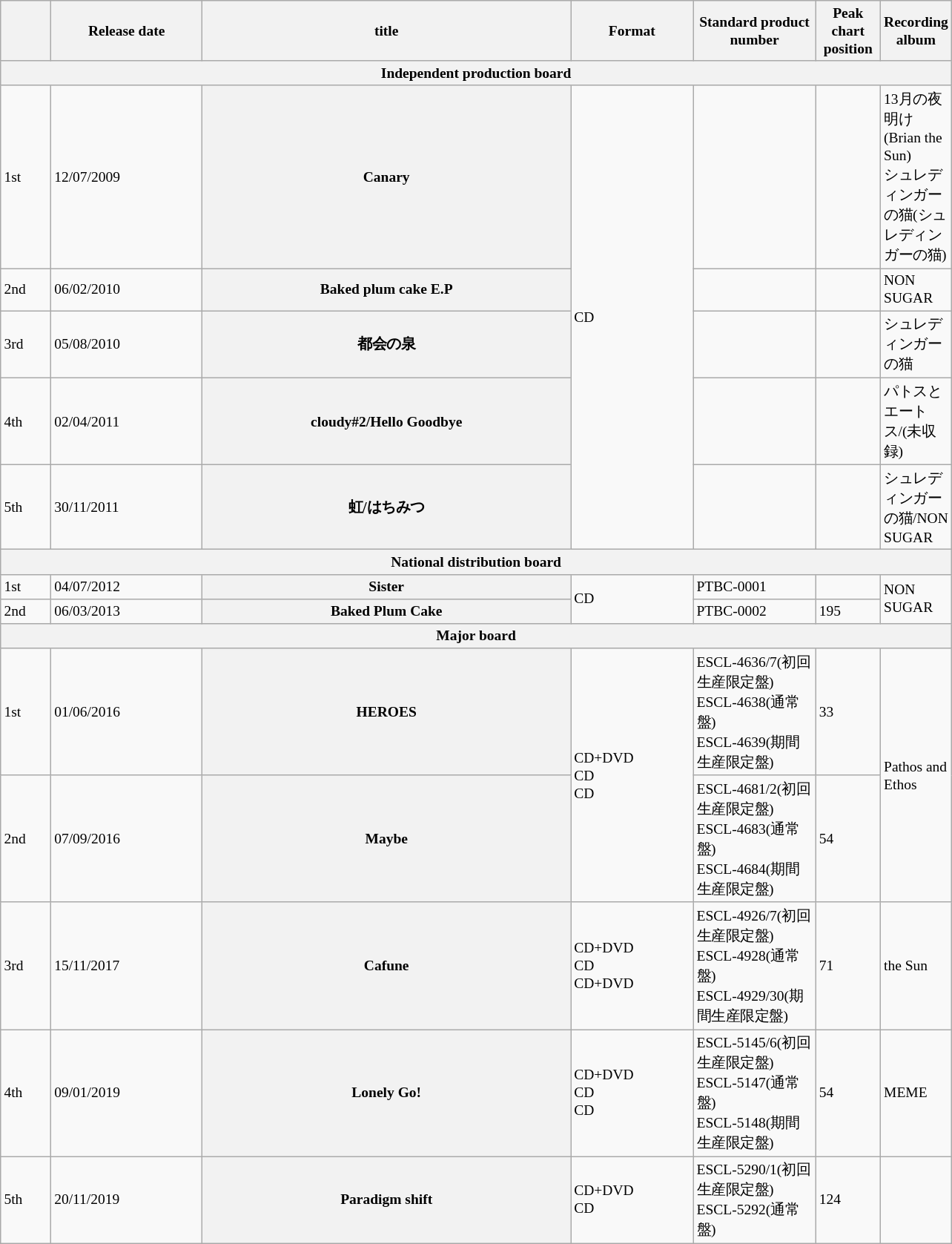<table class="wikitable" style=font-size:small>
<tr>
<th style="width:3em"></th>
<th style="width:10em">Release date</th>
<th style="width:25em">title</th>
<th style="width:8em">Format</th>
<th style="width:8em">Standard product number</th>
<th style="width:4em">Peak chart position</th>
<th style="width:4em">Recording album</th>
</tr>
<tr>
<th colspan="8">Independent production board</th>
</tr>
<tr>
<td>1st</td>
<td>12/07/2009</td>
<th><strong>Canary</strong></th>
<td rowspan="5">CD</td>
<td></td>
<td></td>
<td>13月の夜明け(Brian the Sun)<br>シュレディンガーの猫(シュレディンガーの猫)</td>
</tr>
<tr>
<td>2nd</td>
<td>06/02/2010</td>
<th><strong>Baked plum cake E.P</strong></th>
<td></td>
<td></td>
<td>NON SUGAR</td>
</tr>
<tr>
<td>3rd</td>
<td>05/08/2010</td>
<th><strong>都会の泉</strong></th>
<td></td>
<td></td>
<td>シュレディンガーの猫</td>
</tr>
<tr>
<td>4th</td>
<td>02/04/2011</td>
<th><strong>cloudy#2/Hello Goodbye</strong></th>
<td></td>
<td></td>
<td>パトスとエートス/(未収録)</td>
</tr>
<tr>
<td>5th</td>
<td>30/11/2011</td>
<th><strong>虹/はちみつ</strong></th>
<td></td>
<td></td>
<td>シュレディンガーの猫/NON SUGAR</td>
</tr>
<tr>
<th colspan="8">National distribution board</th>
</tr>
<tr>
<td>1st</td>
<td>04/07/2012</td>
<th><strong>Sister</strong></th>
<td rowspan="2">CD</td>
<td>PTBC-0001</td>
<td></td>
<td rowspan="2">NON SUGAR</td>
</tr>
<tr>
<td>2nd</td>
<td>06/03/2013</td>
<th><strong>Baked Plum Cake</strong></th>
<td>PTBC-0002</td>
<td>195</td>
</tr>
<tr>
<th colspan="8">Major board</th>
</tr>
<tr>
<td>1st</td>
<td>01/06/2016</td>
<th><strong>HEROES</strong></th>
<td rowspan="2">CD+DVD<br>CD<br>CD</td>
<td>ESCL-4636/7(初回生産限定盤)<br>ESCL-4638(通常盤)<br>ESCL-4639(期間生産限定盤)</td>
<td>33</td>
<td rowspan="2">Pathos and Ethos</td>
</tr>
<tr>
<td>2nd</td>
<td>07/09/2016</td>
<th><strong>Maybe</strong></th>
<td>ESCL-4681/2(初回生産限定盤)<br>ESCL-4683(通常盤)<br>ESCL-4684(期間生産限定盤)</td>
<td>54</td>
</tr>
<tr>
<td>3rd</td>
<td>15/11/2017</td>
<th><strong>Cafune</strong></th>
<td>CD+DVD<br>CD<br>CD+DVD</td>
<td>ESCL-4926/7(初回生産限定盤)<br>ESCL-4928(通常盤)<br>ESCL-4929/30(期間生産限定盤)</td>
<td>71</td>
<td>the Sun</td>
</tr>
<tr>
<td>4th</td>
<td>09/01/2019</td>
<th><strong>Lonely Go!</strong></th>
<td>CD+DVD<br>CD<br>CD</td>
<td>ESCL-5145/6(初回生産限定盤)<br>ESCL-5147(通常盤)<br>ESCL-5148(期間生産限定盤)</td>
<td>54</td>
<td>MEME</td>
</tr>
<tr>
<td>5th</td>
<td>20/11/2019</td>
<th><strong>Paradigm shift</strong></th>
<td>CD+DVD<br>CD</td>
<td>ESCL-5290/1(初回生産限定盤)<br>ESCL-5292(通常盤)</td>
<td>124</td>
<td></td>
</tr>
</table>
